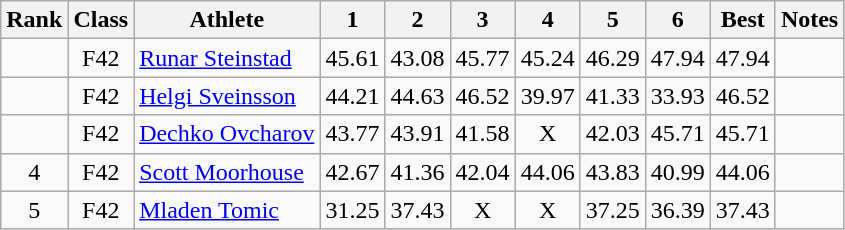<table class="wikitable sortable" style="text-align:center">
<tr>
<th>Rank</th>
<th>Class</th>
<th>Athlete</th>
<th>1</th>
<th>2</th>
<th>3</th>
<th>4</th>
<th>5</th>
<th>6</th>
<th>Best</th>
<th>Notes</th>
</tr>
<tr>
<td></td>
<td>F42</td>
<td style="text-align:left"><a href='#'>Runar Steinstad</a><br></td>
<td>45.61</td>
<td>43.08</td>
<td>45.77</td>
<td>45.24</td>
<td>46.29</td>
<td>47.94</td>
<td>47.94</td>
<td></td>
</tr>
<tr>
<td></td>
<td>F42</td>
<td style="text-align:left"><a href='#'>Helgi Sveinsson</a><br></td>
<td>44.21</td>
<td>44.63</td>
<td>46.52</td>
<td>39.97</td>
<td>41.33</td>
<td>33.93</td>
<td>46.52</td>
<td></td>
</tr>
<tr>
<td></td>
<td>F42</td>
<td style="text-align:left"><a href='#'>Dechko Ovcharov</a><br></td>
<td>43.77</td>
<td>43.91</td>
<td>41.58</td>
<td>X</td>
<td>42.03</td>
<td>45.71</td>
<td>45.71</td>
<td></td>
</tr>
<tr>
<td>4</td>
<td>F42</td>
<td style="text-align:left"><a href='#'>Scott Moorhouse</a><br></td>
<td>42.67</td>
<td>41.36</td>
<td>42.04</td>
<td>44.06</td>
<td>43.83</td>
<td>40.99</td>
<td>44.06</td>
<td></td>
</tr>
<tr>
<td>5</td>
<td>F42</td>
<td style="text-align:left"><a href='#'>Mladen Tomic</a><br></td>
<td>31.25</td>
<td>37.43</td>
<td>X</td>
<td>X</td>
<td>37.25</td>
<td>36.39</td>
<td>37.43</td>
<td></td>
</tr>
</table>
